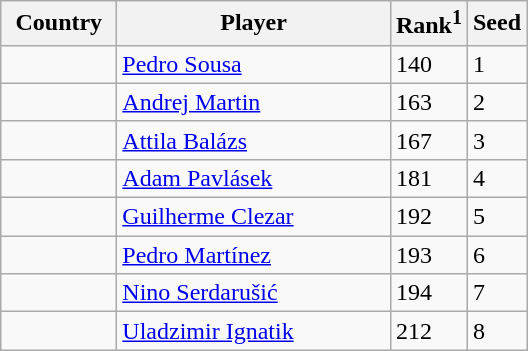<table class="sortable wikitable">
<tr>
<th width="70">Country</th>
<th width="175">Player</th>
<th>Rank<sup>1</sup></th>
<th>Seed</th>
</tr>
<tr>
<td></td>
<td><a href='#'>Pedro Sousa</a></td>
<td>140</td>
<td>1</td>
</tr>
<tr>
<td></td>
<td><a href='#'>Andrej Martin</a></td>
<td>163</td>
<td>2</td>
</tr>
<tr>
<td></td>
<td><a href='#'>Attila Balázs</a></td>
<td>167</td>
<td>3</td>
</tr>
<tr>
<td></td>
<td><a href='#'>Adam Pavlásek</a></td>
<td>181</td>
<td>4</td>
</tr>
<tr>
<td></td>
<td><a href='#'>Guilherme Clezar</a></td>
<td>192</td>
<td>5</td>
</tr>
<tr>
<td></td>
<td><a href='#'>Pedro Martínez</a></td>
<td>193</td>
<td>6</td>
</tr>
<tr>
<td></td>
<td><a href='#'>Nino Serdarušić</a></td>
<td>194</td>
<td>7</td>
</tr>
<tr>
<td></td>
<td><a href='#'>Uladzimir Ignatik</a></td>
<td>212</td>
<td>8</td>
</tr>
</table>
